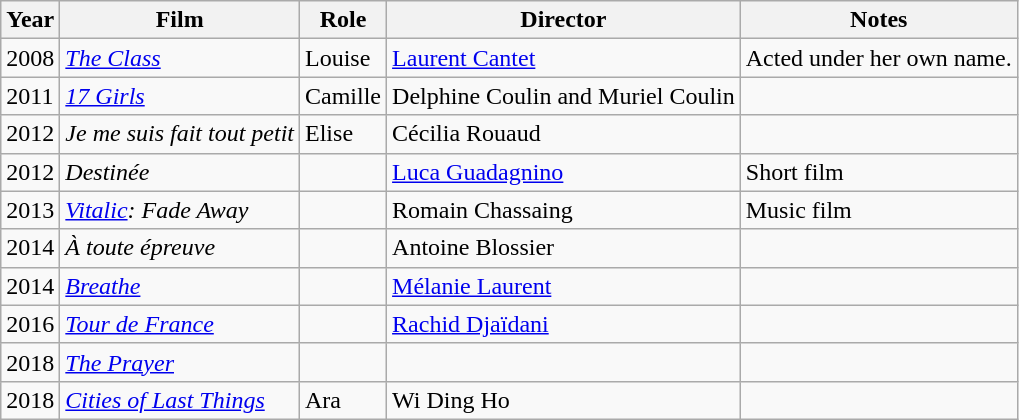<table class="wikitable sortable">
<tr>
<th>Year</th>
<th>Film</th>
<th>Role</th>
<th>Director</th>
<th class="unsortable">Notes</th>
</tr>
<tr>
<td>2008</td>
<td><em><a href='#'>The Class</a></em></td>
<td>Louise</td>
<td><a href='#'>Laurent Cantet</a></td>
<td>Acted under her own name.</td>
</tr>
<tr>
<td>2011</td>
<td><em><a href='#'>17 Girls</a></em></td>
<td>Camille</td>
<td>Delphine Coulin and Muriel Coulin</td>
<td></td>
</tr>
<tr>
<td>2012</td>
<td><em>Je me suis fait tout petit</em></td>
<td>Elise</td>
<td>Cécilia Rouaud</td>
<td></td>
</tr>
<tr>
<td>2012</td>
<td><em>Destinée</em></td>
<td></td>
<td><a href='#'>Luca Guadagnino</a></td>
<td>Short film</td>
</tr>
<tr>
<td>2013</td>
<td><em><a href='#'>Vitalic</a>: Fade Away</em></td>
<td></td>
<td>Romain Chassaing</td>
<td>Music film</td>
</tr>
<tr>
<td>2014</td>
<td><em>À toute épreuve</em></td>
<td></td>
<td>Antoine Blossier</td>
<td></td>
</tr>
<tr>
<td>2014</td>
<td><em><a href='#'>Breathe</a></em></td>
<td></td>
<td><a href='#'>Mélanie Laurent</a></td>
<td></td>
</tr>
<tr>
<td>2016</td>
<td><em><a href='#'>Tour de France</a></em></td>
<td></td>
<td><a href='#'>Rachid Djaïdani</a></td>
<td></td>
</tr>
<tr>
<td>2018</td>
<td><em><a href='#'>The Prayer</a></em></td>
<td></td>
<td></td>
<td></td>
</tr>
<tr>
<td>2018</td>
<td><em><a href='#'>Cities of Last Things</a></em></td>
<td>Ara</td>
<td>Wi Ding Ho</td>
<td></td>
</tr>
</table>
